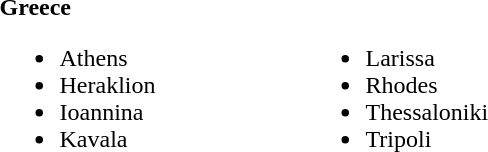<table>
<tr>
<td width="200px"><strong> Greece</strong><br><ul><li>Athens</li><li>Heraklion</li><li>Ioannina</li><li>Kavala</li></ul></td>
<td><br><ul><li>Larissa</li><li>Rhodes</li><li>Thessaloniki</li><li>Tripoli</li></ul></td>
</tr>
</table>
